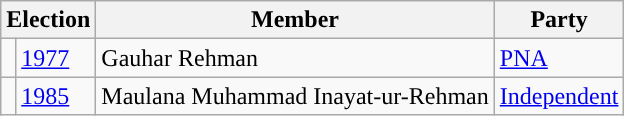<table class="wikitable">
<tr>
<th colspan="2">Election</th>
<th>Member</th>
<th>Party</th>
</tr>
<tr>
<td style="background-color: "></td>
<td><a href='#'>1977</a></td>
<td>Gauhar Rehman</td>
<td><a href='#'>PNA</a></td>
</tr>
<tr>
<td style="background-color: "></td>
<td><a href='#'>1985</a></td>
<td>Maulana Muhammad Inayat-ur-Rehman</td>
<td><a href='#'>Independent</a></td>
</tr>
</table>
